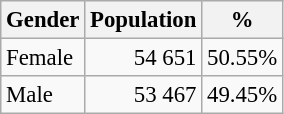<table class="wikitable" style="font-size: 95%; text-align: right">
<tr>
<th>Gender</th>
<th>Population</th>
<th>%</th>
</tr>
<tr>
<td align=left>Female</td>
<td>54 651</td>
<td>50.55%</td>
</tr>
<tr>
<td align=left>Male</td>
<td>53 467</td>
<td>49.45%</td>
</tr>
</table>
